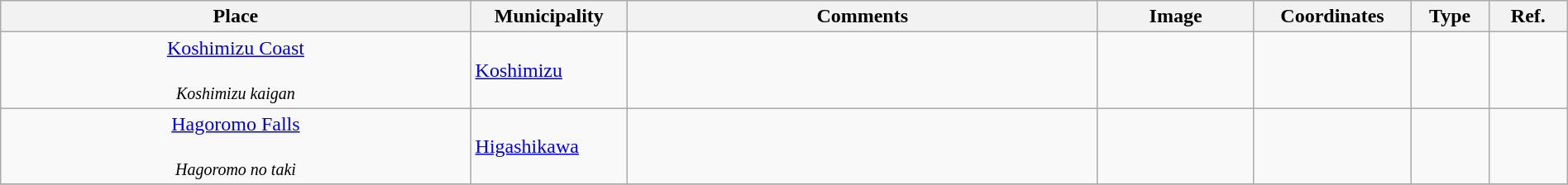<table class="wikitable sortable"  style="width:100%;">
<tr>
<th width="30%" align="left">Place</th>
<th width="10%" align="left">Municipality</th>
<th width="30%" align="left" class="unsortable">Comments</th>
<th width="10%" align="left"  class="unsortable">Image</th>
<th width="10%" align="left" class="unsortable">Coordinates</th>
<th width="5%" align="left">Type</th>
<th width="5%" align="left"  class="unsortable">Ref.</th>
</tr>
<tr>
<td align="center"><a href='#'>Koshimizu Coast</a><br><br><small><em>Koshimizu kaigan</em></small></td>
<td><a href='#'>Koshimizu</a></td>
<td></td>
<td></td>
<td></td>
<td></td>
<td></td>
</tr>
<tr>
<td align="center"><a href='#'>Hagoromo Falls</a><br><br><small><em>Hagoromo no taki</em></small></td>
<td><a href='#'>Higashikawa</a></td>
<td></td>
<td></td>
<td></td>
<td></td>
<td></td>
</tr>
<tr>
</tr>
</table>
